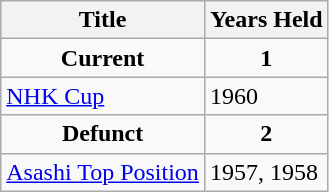<table class="wikitable">
<tr>
<th>Title</th>
<th>Years Held</th>
</tr>
<tr>
<td align="center"><strong>Current</strong></td>
<td align="center"><strong>1</strong></td>
</tr>
<tr>
<td> <a href='#'>NHK Cup</a></td>
<td>1960</td>
</tr>
<tr>
<td align="center"><strong>Defunct</strong></td>
<td align="center"><strong>2</strong></td>
</tr>
<tr>
<td> <a href='#'>Asashi Top Position</a></td>
<td>1957, 1958</td>
</tr>
</table>
